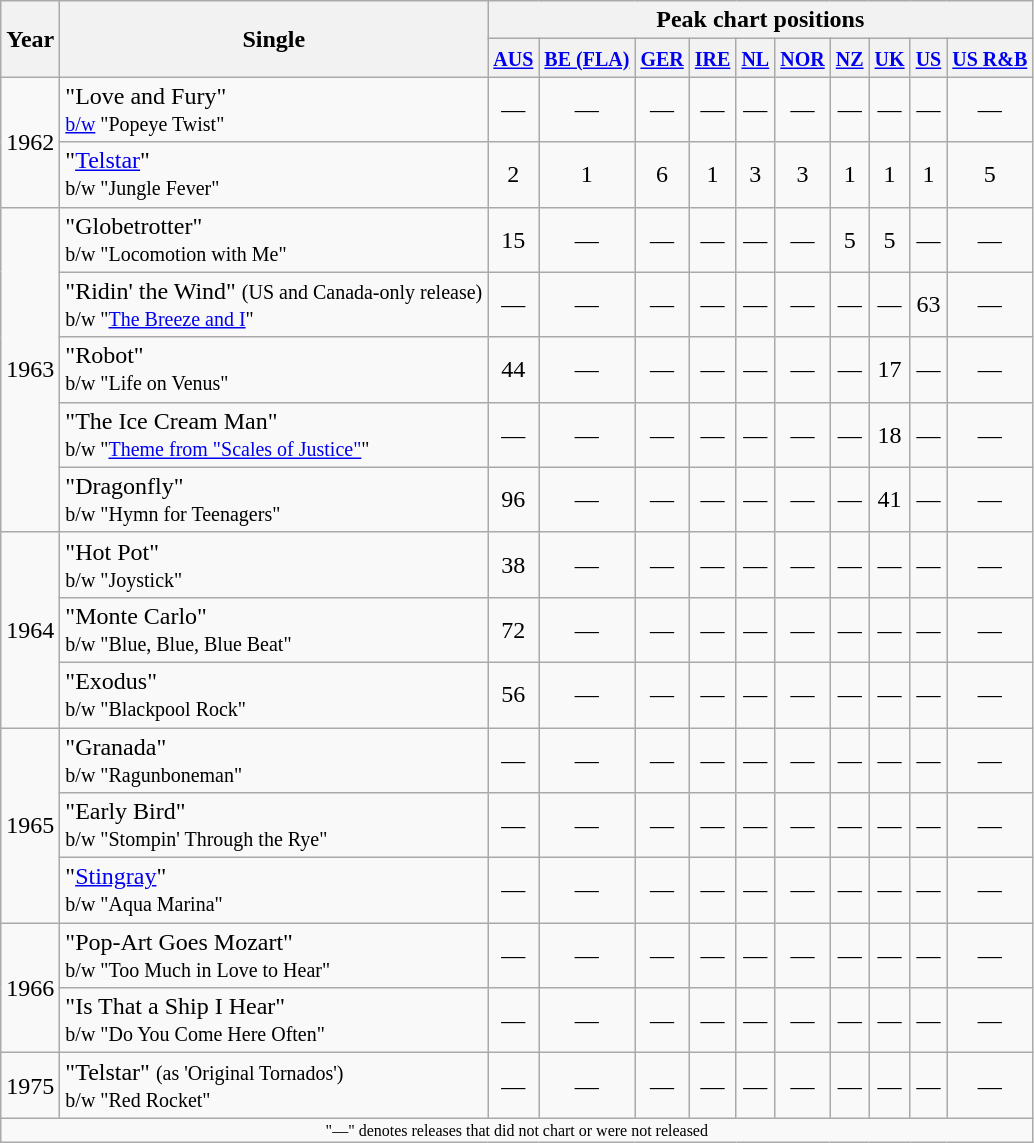<table class="wikitable" style="text-align:center">
<tr>
<th rowspan="2">Year</th>
<th rowspan="2">Single</th>
<th colspan="10">Peak chart positions</th>
</tr>
<tr>
<th><small><a href='#'>AUS</a></small></th>
<th><small><a href='#'>BE (FLA)</a></small><br></th>
<th><small><a href='#'>GER</a></small><br></th>
<th><small><a href='#'>IRE</a></small><br></th>
<th><small><a href='#'>NL</a></small><br></th>
<th><small><a href='#'>NOR</a></small><br></th>
<th><small><a href='#'>NZ</a></small><br></th>
<th><small><a href='#'>UK</a></small><br></th>
<th><small><a href='#'>US</a></small><br></th>
<th><small><a href='#'>US R&B</a></small><br></th>
</tr>
<tr>
<td rowspan="2">1962</td>
<td align="left">"Love and Fury"<br><small><a href='#'>b/w</a> "Popeye Twist"</small></td>
<td>—</td>
<td>—</td>
<td>—</td>
<td>—</td>
<td>—</td>
<td>—</td>
<td>—</td>
<td>—</td>
<td>—</td>
<td>—</td>
</tr>
<tr>
<td align="left">"<a href='#'>Telstar</a>"<br><small>b/w "Jungle Fever"</small></td>
<td>2</td>
<td>1</td>
<td>6</td>
<td>1</td>
<td>3</td>
<td>3</td>
<td>1</td>
<td>1</td>
<td>1</td>
<td>5</td>
</tr>
<tr>
<td rowspan="5">1963</td>
<td align="left">"Globetrotter"<br><small>b/w "Locomotion with Me"</small></td>
<td>15</td>
<td>—</td>
<td>—</td>
<td>—</td>
<td>—</td>
<td>—</td>
<td>5</td>
<td>5</td>
<td>—</td>
<td>—</td>
</tr>
<tr>
<td align="left">"Ridin' the Wind" <small>(US and Canada-only release)</small><br><small>b/w "<a href='#'>The Breeze and I</a>"</small></td>
<td>—</td>
<td>—</td>
<td>—</td>
<td>—</td>
<td>—</td>
<td>—</td>
<td>—</td>
<td>—</td>
<td>63</td>
<td>—</td>
</tr>
<tr>
<td align="left">"Robot"<br><small>b/w "Life on Venus"</small></td>
<td>44</td>
<td>—</td>
<td>—</td>
<td>—</td>
<td>—</td>
<td>—</td>
<td>—</td>
<td>17</td>
<td>—</td>
<td>—</td>
</tr>
<tr>
<td align="left">"The Ice Cream Man"<br><small>b/w "<a href='#'>Theme from "Scales of Justice"</a>"</small></td>
<td>—</td>
<td>—</td>
<td>—</td>
<td>—</td>
<td>—</td>
<td>—</td>
<td>—</td>
<td>18</td>
<td>—</td>
<td>—</td>
</tr>
<tr>
<td align="left">"Dragonfly"<br><small>b/w "Hymn for Teenagers"</small></td>
<td>96</td>
<td>—</td>
<td>—</td>
<td>—</td>
<td>—</td>
<td>—</td>
<td>—</td>
<td>41</td>
<td>—</td>
<td>—</td>
</tr>
<tr>
<td rowspan="3">1964</td>
<td align="left">"Hot Pot"<br><small>b/w "Joystick"</small></td>
<td>38</td>
<td>—</td>
<td>—</td>
<td>—</td>
<td>—</td>
<td>—</td>
<td>—</td>
<td>—</td>
<td>—</td>
<td>—</td>
</tr>
<tr>
<td align="left">"Monte Carlo"<br><small>b/w "Blue, Blue, Blue Beat"</small></td>
<td>72</td>
<td>—</td>
<td>—</td>
<td>—</td>
<td>—</td>
<td>—</td>
<td>—</td>
<td>—</td>
<td>—</td>
<td>—</td>
</tr>
<tr>
<td align="left">"Exodus"<br><small>b/w "Blackpool Rock"</small></td>
<td>56</td>
<td>—</td>
<td>—</td>
<td>—</td>
<td>—</td>
<td>—</td>
<td>—</td>
<td>—<br></td>
<td>—</td>
<td>—</td>
</tr>
<tr>
<td rowspan="3">1965</td>
<td align="left">"Granada"<br><small>b/w "Ragunboneman"</small></td>
<td>—</td>
<td>—</td>
<td>—</td>
<td>—</td>
<td>—</td>
<td>—</td>
<td>—</td>
<td>—</td>
<td>—</td>
<td>—</td>
</tr>
<tr>
<td align="left">"Early Bird"<br><small>b/w "Stompin' Through the Rye"</small></td>
<td>—</td>
<td>—</td>
<td>—</td>
<td>—</td>
<td>—</td>
<td>—</td>
<td>—</td>
<td>—<br></td>
<td>—</td>
<td>—</td>
</tr>
<tr>
<td align="left">"<a href='#'>Stingray</a>"<br><small>b/w "Aqua Marina"</small></td>
<td>—</td>
<td>—</td>
<td>—</td>
<td>—</td>
<td>—</td>
<td>—</td>
<td>—</td>
<td>—</td>
<td>—</td>
<td>—</td>
</tr>
<tr>
<td rowspan="2">1966</td>
<td align="left">"Pop-Art Goes Mozart"<br><small>b/w "Too Much in Love to Hear"</small></td>
<td>—</td>
<td>—</td>
<td>—</td>
<td>—</td>
<td>—</td>
<td>—</td>
<td>—</td>
<td>—</td>
<td>—</td>
<td>—</td>
</tr>
<tr>
<td align="left">"Is That a Ship I Hear"<br><small>b/w "Do You Come Here Often"</small></td>
<td>—</td>
<td>—</td>
<td>—</td>
<td>—</td>
<td>—</td>
<td>—</td>
<td>—</td>
<td>—</td>
<td>—</td>
<td>—</td>
</tr>
<tr>
<td>1975</td>
<td align="left">"Telstar" <small>(as 'Original Tornados')</small><br><small>b/w "Red Rocket"</small></td>
<td>—</td>
<td>—</td>
<td>—</td>
<td>—</td>
<td>—</td>
<td>—</td>
<td>—</td>
<td>—</td>
<td>—</td>
<td>—</td>
</tr>
<tr>
<td colspan="12" style="font-size:8pt">"—" denotes releases that did not chart or were not released</td>
</tr>
</table>
